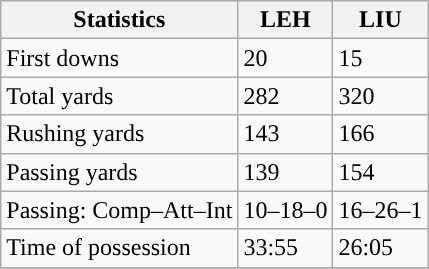<table class="wikitable" style="float: left;">
<tr>
<th>Statistics</th>
<th>LEH</th>
<th>LIU</th>
</tr>
<tr>
<td>First downs</td>
<td>20</td>
<td>15</td>
</tr>
<tr>
<td>Total yards</td>
<td>282</td>
<td>320</td>
</tr>
<tr>
<td>Rushing yards</td>
<td>143</td>
<td>166</td>
</tr>
<tr>
<td>Passing yards</td>
<td>139</td>
<td>154</td>
</tr>
<tr>
<td>Passing: Comp–Att–Int</td>
<td>10–18–0</td>
<td>16–26–1</td>
</tr>
<tr>
<td>Time of possession</td>
<td>33:55</td>
<td>26:05</td>
</tr>
<tr>
</tr>
</table>
